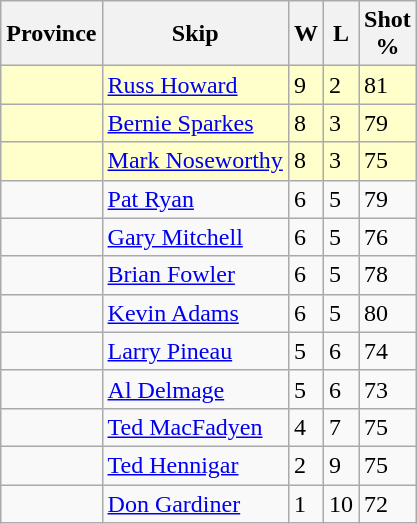<table class="wikitable">
<tr>
<th>Province</th>
<th>Skip</th>
<th>W</th>
<th>L</th>
<th>Shot <br> %</th>
</tr>
<tr bgcolor=#ffffcc>
<td></td>
<td><a href='#'>Russ Howard</a></td>
<td>9</td>
<td>2</td>
<td>81</td>
</tr>
<tr bgcolor=#ffffcc>
<td></td>
<td><a href='#'>Bernie Sparkes</a></td>
<td>8</td>
<td>3</td>
<td>79</td>
</tr>
<tr bgcolor=#ffffcc>
<td></td>
<td><a href='#'>Mark Noseworthy</a></td>
<td>8</td>
<td>3</td>
<td>75</td>
</tr>
<tr>
<td></td>
<td><a href='#'>Pat Ryan</a></td>
<td>6</td>
<td>5</td>
<td>79</td>
</tr>
<tr>
<td></td>
<td><a href='#'>Gary Mitchell</a></td>
<td>6</td>
<td>5</td>
<td>76</td>
</tr>
<tr>
<td></td>
<td><a href='#'>Brian Fowler</a></td>
<td>6</td>
<td>5</td>
<td>78</td>
</tr>
<tr>
<td></td>
<td><a href='#'>Kevin Adams</a></td>
<td>6</td>
<td>5</td>
<td>80</td>
</tr>
<tr>
<td></td>
<td><a href='#'>Larry Pineau</a></td>
<td>5</td>
<td>6</td>
<td>74</td>
</tr>
<tr>
<td></td>
<td><a href='#'>Al Delmage</a></td>
<td>5</td>
<td>6</td>
<td>73</td>
</tr>
<tr>
<td></td>
<td><a href='#'>Ted MacFadyen</a></td>
<td>4</td>
<td>7</td>
<td>75</td>
</tr>
<tr>
<td></td>
<td><a href='#'>Ted Hennigar</a></td>
<td>2</td>
<td>9</td>
<td>75</td>
</tr>
<tr>
<td></td>
<td><a href='#'>Don Gardiner</a></td>
<td>1</td>
<td>10</td>
<td>72</td>
</tr>
</table>
